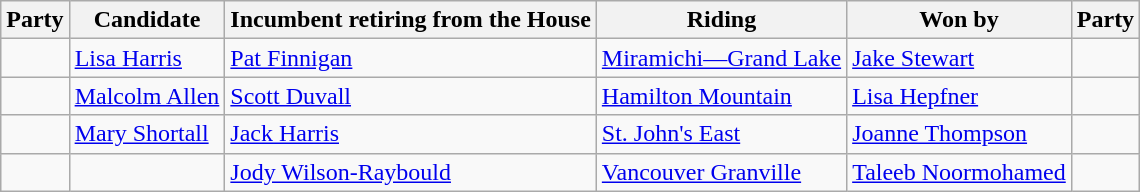<table class="wikitable">
<tr>
<th>Party</th>
<th>Candidate</th>
<th>Incumbent retiring from the House</th>
<th>Riding</th>
<th>Won by</th>
<th>Party</th>
</tr>
<tr>
<td></td>
<td><a href='#'>Lisa Harris</a></td>
<td><a href='#'>Pat Finnigan</a></td>
<td><a href='#'>Miramichi—Grand Lake</a></td>
<td><a href='#'>Jake Stewart</a></td>
<td></td>
</tr>
<tr>
<td></td>
<td><a href='#'>Malcolm Allen</a></td>
<td><a href='#'>Scott Duvall</a></td>
<td><a href='#'>Hamilton Mountain</a></td>
<td><a href='#'>Lisa Hepfner</a></td>
<td></td>
</tr>
<tr>
<td></td>
<td><a href='#'>Mary Shortall</a></td>
<td><a href='#'>Jack Harris</a></td>
<td><a href='#'>St. John's East</a></td>
<td><a href='#'>Joanne Thompson</a></td>
<td></td>
</tr>
<tr>
<td></td>
<td></td>
<td><a href='#'>Jody Wilson-Raybould</a></td>
<td><a href='#'>Vancouver Granville</a></td>
<td><a href='#'>Taleeb Noormohamed</a></td>
<td></td>
</tr>
</table>
